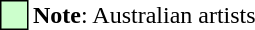<table>
<tr>
<td style="width: 15px; height: 15px; color: black; background: #ccffcc; border: 1px solid #000000;"></td>
<td><strong>Note</strong>: Australian artists</td>
</tr>
</table>
